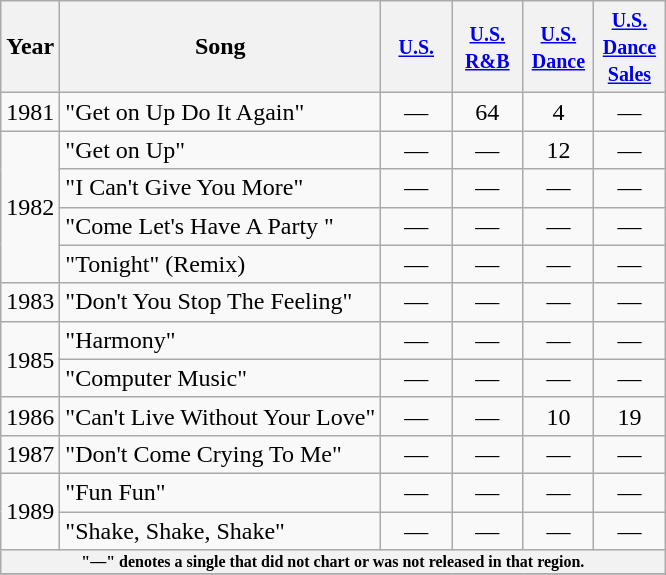<table class="wikitable">
<tr>
<th>Year</th>
<th>Song</th>
<th width="40"><small><a href='#'>U.S.</a></small></th>
<th width="40"><small><a href='#'>U.S. R&B</a></small></th>
<th width="40"><small><a href='#'>U.S. Dance</a></small></th>
<th width="40"><small><a href='#'>U.S. Dance Sales</a></small></th>
</tr>
<tr>
<td>1981</td>
<td>"Get on Up Do It Again"</td>
<td align="center">—</td>
<td align="center">64</td>
<td align="center">4</td>
<td align="center">—</td>
</tr>
<tr>
<td rowspan="4">1982</td>
<td>"Get on Up"</td>
<td align="center">—</td>
<td align="center">—</td>
<td align="center">12</td>
<td align="center">—</td>
</tr>
<tr>
<td>"I Can't Give You More"</td>
<td align="center">—</td>
<td align="center">—</td>
<td align="center">—</td>
<td align="center">—</td>
</tr>
<tr>
<td>"Come Let's Have A Party "</td>
<td align="center">—</td>
<td align="center">—</td>
<td align="center">—</td>
<td align="center">—</td>
</tr>
<tr>
<td>"Tonight" (Remix)</td>
<td align="center">—</td>
<td align="center">—</td>
<td align="center">—</td>
<td align="center">—</td>
</tr>
<tr>
<td>1983</td>
<td>"Don't You Stop The Feeling"</td>
<td align="center">—</td>
<td align="center">—</td>
<td align="center">—</td>
<td align="center">—</td>
</tr>
<tr>
<td rowspan="2">1985</td>
<td>"Harmony"</td>
<td align="center">—</td>
<td align="center">—</td>
<td align="center">—</td>
<td align="center">—</td>
</tr>
<tr>
<td>"Computer Music"</td>
<td align="center">—</td>
<td align="center">—</td>
<td align="center">—</td>
<td align="center">—</td>
</tr>
<tr>
<td>1986</td>
<td>"Can't Live Without Your Love"</td>
<td align="center">—</td>
<td align="center">—</td>
<td align="center">10</td>
<td align="center">19</td>
</tr>
<tr>
<td>1987</td>
<td>"Don't Come Crying To Me"</td>
<td align="center">—</td>
<td align="center">—</td>
<td align="center">—</td>
<td align="center">—</td>
</tr>
<tr>
<td rowspan="2">1989</td>
<td>"Fun Fun"</td>
<td align="center">—</td>
<td align="center">—</td>
<td align="center">—</td>
<td align="center">—</td>
</tr>
<tr>
<td>"Shake, Shake, Shake"</td>
<td align="center">—</td>
<td align="center">—</td>
<td align="center">—</td>
<td align="center">—</td>
</tr>
<tr>
<th colspan="6" style="font-size: 8pt">"—" denotes a single that did not chart or was not released in that region.</th>
</tr>
<tr>
</tr>
</table>
